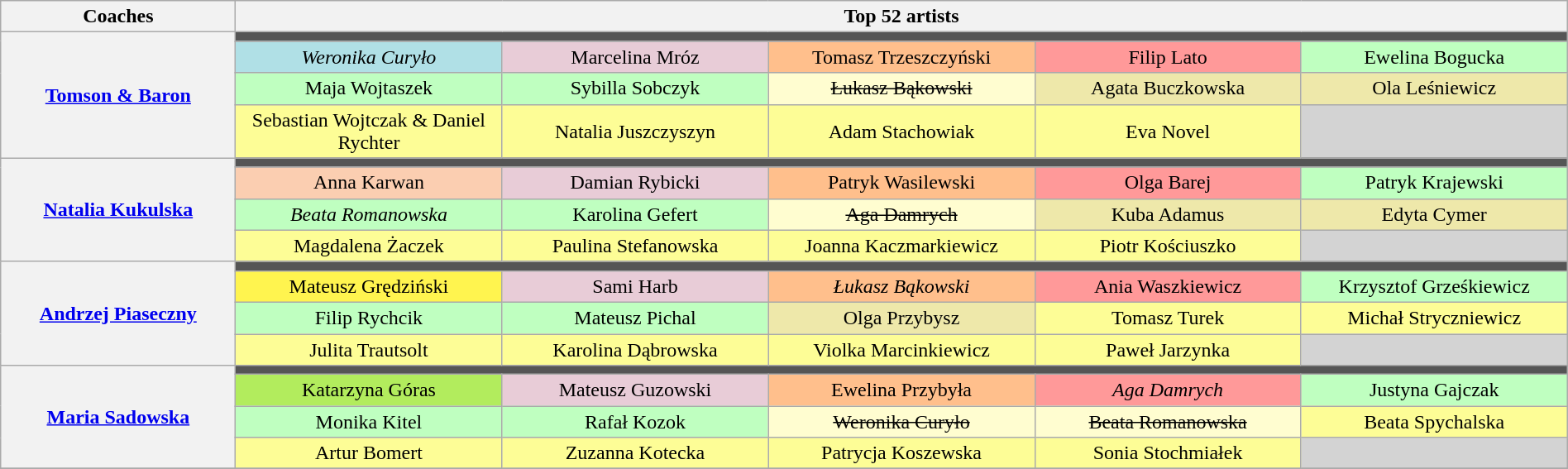<table class="wikitable" style="text-align:center; width:100%;">
<tr>
<th style="width:15%;">Coaches</th>
<th style="width:85%;" colspan="5">Top 52 artists</th>
</tr>
<tr>
<th rowspan="4"><a href='#'>Tomson & Baron</a></th>
<td colspan="6" style="background:#555;"></td>
</tr>
<tr style="background:#;">
<td style="width:17%; background:#B0E0E6;"><em>Weronika Curyło</em></td>
<td style="background:#E8CCD7;">Marcelina Mróz</td>
<td style="background:#ffbf8c;">Tomasz Trzeszczyński</td>
<td style="width:17%; background:#FF9999;">Filip Lato</td>
<td style="width:17%; background:#BFFFC0;">Ewelina Bogucka</td>
</tr>
<tr>
<td style="background:#BFFFC0;">Maja Wojtaszek</td>
<td style="background:#BFFFC0;">Sybilla Sobczyk</td>
<td style="background:#FFFDD0;"><s>Łukasz Bąkowski</s></td>
<td style="background:palegoldenrod;">Agata Buczkowska</td>
<td style="background:palegoldenrod;">Ola Leśniewicz</td>
</tr>
<tr>
<td style="background:#FDFD96;">Sebastian Wojtczak & Daniel Rychter</td>
<td style="background:#FDFD96;">Natalia Juszczyszyn</td>
<td style="background:#FDFD96;">Adam Stachowiak</td>
<td style="background:#FDFD96;">Eva Novel</td>
<td colspan="1" style="background:lightgrey;"></td>
</tr>
<tr>
<th rowspan="4"><a href='#'>Natalia Kukulska</a></th>
<td colspan="6" style="background:#555;"></td>
</tr>
<tr style="background:#;">
<td style="width:17%; background:#FBCEB1;">Anna Karwan</td>
<td style="width:17%; background:#E8CCD7;">Damian Rybicki</td>
<td style="background:#ffbf8c;">Patryk Wasilewski</td>
<td style="width:17%; background:#FF9999;">Olga Barej</td>
<td style="width:17%; background:#BFFFC0;">Patryk Krajewski</td>
</tr>
<tr>
<td style="background:#BFFFC0;"><em>Beata Romanowska</em></td>
<td style="background:#BFFFC0;">Karolina Gefert</td>
<td style="background:#FFFDD0;"><s>Aga Damrych</s></td>
<td style="background:palegoldenrod;">Kuba Adamus</td>
<td style="background:palegoldenrod;">Edyta Cymer</td>
</tr>
<tr>
<td style="background:#FDFD96;">Magdalena Żaczek</td>
<td style="background:#FDFD96;">Paulina Stefanowska</td>
<td style="background:#FDFD96;">Joanna Kaczmarkiewicz</td>
<td style="background:#FDFD96;">Piotr Kościuszko</td>
<td colspan="1" style="background:lightgrey;"></td>
</tr>
<tr>
<th rowspan="4"><a href='#'>Andrzej Piaseczny</a></th>
<td colspan="6" style="background:#555;"></td>
</tr>
<tr style="background:#;">
<td style="background:#FFF44F;">Mateusz Grędziński</td>
<td style="width:17%; background:#E8CCD7;">Sami Harb</td>
<td style="background:#ffbf8c;"><em>Łukasz Bąkowski</em></td>
<td style="width:17%; background:#FF9999;">Ania Waszkiewicz</td>
<td style="width:17%; background:#BFFFC0;">Krzysztof Grześkiewicz</td>
</tr>
<tr>
<td style="background:#BFFFC0;">Filip Rychcik</td>
<td style="background:#BFFFC0;">Mateusz Pichal</td>
<td style="background:palegoldenrod;">Olga Przybysz</td>
<td style="background:#FDFD96;">Tomasz Turek</td>
<td style="background:#FDFD96;">Michał Stryczniewicz</td>
</tr>
<tr>
<td style="background:#FDFD96;">Julita Trautsolt</td>
<td style="background:#FDFD96;">Karolina Dąbrowska</td>
<td style="background:#FDFD96;">Violka Marcinkiewicz</td>
<td style="background:#FDFD96;">Paweł Jarzynka</td>
<td colspan="1" style="background:lightgrey;"></td>
</tr>
<tr>
<th rowspan="4"><a href='#'>Maria Sadowska</a></th>
<td colspan="6" style="background:#555;"></td>
</tr>
<tr style="background:#;">
<td style="width:17%; background:#B2EC5D;">Katarzyna Góras</td>
<td style="background:#E8CCD7;">Mateusz Guzowski</td>
<td style="background:#ffbf8c;">Ewelina Przybyła</td>
<td style="width:17%; background:#FF9999;"><em>Aga Damrych</em></td>
<td style="width:17%; background:#BFFFC0;">Justyna Gajczak</td>
</tr>
<tr>
<td style="background:#BFFFC0;">Monika Kitel</td>
<td style="background:#BFFFC0;">Rafał Kozok</td>
<td style="background:#FFFDD0;"><s>Weronika Curyło</s></td>
<td style="background:#FFFDD0;"><s>Beata Romanowska</s></td>
<td style="background:#FDFD96;">Beata Spychalska</td>
</tr>
<tr>
<td style="background:#FDFD96;">Artur Bomert</td>
<td style="background:#FDFD96;">Zuzanna Kotecka</td>
<td style="background:#FDFD96;">Patrycja Koszewska</td>
<td style="background:#FDFD96;">Sonia Stochmiałek</td>
<td colspan="1" style="background:lightgrey;"></td>
</tr>
<tr>
</tr>
</table>
